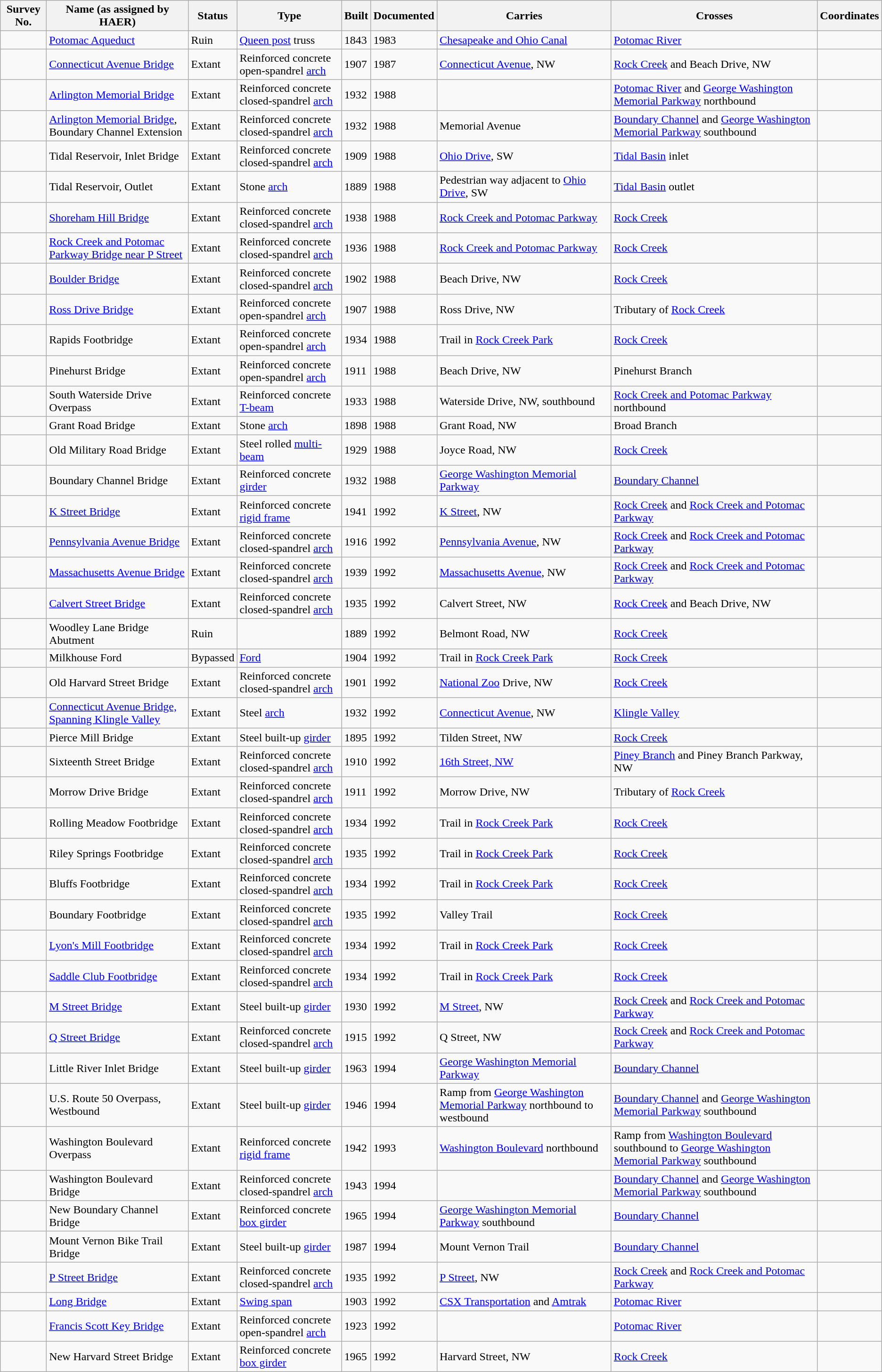<table class="wikitable sortable">
<tr>
<th>Survey No.</th>
<th>Name (as assigned by HAER)</th>
<th>Status</th>
<th>Type</th>
<th>Built</th>
<th>Documented</th>
<th>Carries</th>
<th>Crosses</th>
<th>Coordinates</th>
</tr>
<tr>
<td></td>
<td><a href='#'>Potomac Aqueduct</a></td>
<td>Ruin</td>
<td><a href='#'>Queen post</a> truss</td>
<td>1843</td>
<td>1983</td>
<td><a href='#'>Chesapeake and Ohio Canal</a></td>
<td><a href='#'>Potomac River</a></td>
<td></td>
</tr>
<tr>
<td></td>
<td><a href='#'>Connecticut Avenue Bridge</a></td>
<td>Extant</td>
<td>Reinforced concrete open-spandrel <a href='#'>arch</a></td>
<td>1907</td>
<td>1987</td>
<td><a href='#'>Connecticut Avenue</a>, NW</td>
<td><a href='#'>Rock Creek</a> and Beach Drive, NW</td>
<td></td>
</tr>
<tr>
<td></td>
<td><a href='#'>Arlington Memorial Bridge</a></td>
<td>Extant</td>
<td>Reinforced concrete closed-spandrel <a href='#'>arch</a></td>
<td>1932</td>
<td>1988</td>
<td></td>
<td><a href='#'>Potomac River</a> and <a href='#'>George Washington Memorial Parkway</a> northbound</td>
<td></td>
</tr>
<tr>
<td></td>
<td><a href='#'>Arlington Memorial Bridge</a>, Boundary Channel Extension</td>
<td>Extant</td>
<td>Reinforced concrete closed-spandrel <a href='#'>arch</a></td>
<td>1932</td>
<td>1988</td>
<td>Memorial Avenue</td>
<td><a href='#'>Boundary Channel</a> and <a href='#'>George Washington Memorial Parkway</a> southbound</td>
<td></td>
</tr>
<tr>
<td></td>
<td>Tidal Reservoir, Inlet Bridge</td>
<td>Extant</td>
<td>Reinforced concrete closed-spandrel <a href='#'>arch</a></td>
<td>1909</td>
<td>1988</td>
<td><a href='#'>Ohio Drive</a>, SW</td>
<td><a href='#'>Tidal Basin</a> inlet</td>
<td></td>
</tr>
<tr>
<td></td>
<td>Tidal Reservoir, Outlet</td>
<td>Extant</td>
<td>Stone <a href='#'>arch</a></td>
<td>1889</td>
<td>1988</td>
<td>Pedestrian way adjacent to <a href='#'>Ohio Drive</a>, SW</td>
<td><a href='#'>Tidal Basin</a> outlet</td>
<td></td>
</tr>
<tr>
<td></td>
<td><a href='#'>Shoreham Hill Bridge</a></td>
<td>Extant</td>
<td>Reinforced concrete closed-spandrel <a href='#'>arch</a></td>
<td>1938</td>
<td>1988</td>
<td><a href='#'>Rock Creek and Potomac Parkway</a></td>
<td><a href='#'>Rock Creek</a></td>
<td></td>
</tr>
<tr>
<td></td>
<td><a href='#'>Rock Creek and Potomac Parkway Bridge near P Street</a></td>
<td>Extant</td>
<td>Reinforced concrete closed-spandrel <a href='#'>arch</a></td>
<td>1936</td>
<td>1988</td>
<td><a href='#'>Rock Creek and Potomac Parkway</a></td>
<td><a href='#'>Rock Creek</a></td>
<td></td>
</tr>
<tr>
<td></td>
<td><a href='#'>Boulder Bridge</a></td>
<td>Extant</td>
<td>Reinforced concrete closed-spandrel <a href='#'>arch</a></td>
<td>1902</td>
<td>1988</td>
<td>Beach Drive, NW</td>
<td><a href='#'>Rock Creek</a></td>
<td></td>
</tr>
<tr>
<td></td>
<td><a href='#'>Ross Drive Bridge</a></td>
<td>Extant</td>
<td>Reinforced concrete open-spandrel <a href='#'>arch</a></td>
<td>1907</td>
<td>1988</td>
<td>Ross Drive, NW</td>
<td>Tributary of <a href='#'>Rock Creek</a></td>
<td></td>
</tr>
<tr>
<td></td>
<td>Rapids Footbridge</td>
<td>Extant</td>
<td>Reinforced concrete open-spandrel <a href='#'>arch</a></td>
<td>1934</td>
<td>1988</td>
<td>Trail in <a href='#'>Rock Creek Park</a></td>
<td><a href='#'>Rock Creek</a></td>
<td></td>
</tr>
<tr>
<td></td>
<td>Pinehurst Bridge</td>
<td>Extant</td>
<td>Reinforced concrete open-spandrel <a href='#'>arch</a></td>
<td>1911</td>
<td>1988</td>
<td>Beach Drive, NW</td>
<td>Pinehurst Branch</td>
<td></td>
</tr>
<tr>
<td></td>
<td>South Waterside Drive Overpass</td>
<td>Extant</td>
<td>Reinforced concrete <a href='#'>T-beam</a></td>
<td>1933</td>
<td>1988</td>
<td>Waterside Drive, NW, southbound</td>
<td><a href='#'>Rock Creek and Potomac Parkway</a> northbound</td>
<td></td>
</tr>
<tr>
<td></td>
<td>Grant Road Bridge</td>
<td>Extant</td>
<td>Stone <a href='#'>arch</a></td>
<td>1898</td>
<td>1988</td>
<td>Grant Road, NW</td>
<td>Broad Branch</td>
<td></td>
</tr>
<tr>
<td></td>
<td>Old Military Road Bridge</td>
<td>Extant</td>
<td>Steel rolled <a href='#'>multi-beam</a></td>
<td>1929</td>
<td>1988</td>
<td>Joyce Road, NW</td>
<td><a href='#'>Rock Creek</a></td>
<td></td>
</tr>
<tr>
<td></td>
<td>Boundary Channel Bridge</td>
<td>Extant</td>
<td>Reinforced concrete <a href='#'>girder</a></td>
<td>1932</td>
<td>1988</td>
<td><a href='#'>George Washington Memorial Parkway</a></td>
<td><a href='#'>Boundary Channel</a></td>
<td></td>
</tr>
<tr>
<td></td>
<td><a href='#'>K Street Bridge</a></td>
<td>Extant</td>
<td>Reinforced concrete <a href='#'>rigid frame</a></td>
<td>1941</td>
<td>1992</td>
<td><a href='#'>K Street</a>, NW</td>
<td><a href='#'>Rock Creek</a> and <a href='#'>Rock Creek and Potomac Parkway</a></td>
<td></td>
</tr>
<tr>
<td></td>
<td><a href='#'>Pennsylvania Avenue Bridge</a></td>
<td>Extant</td>
<td>Reinforced concrete closed-spandrel <a href='#'>arch</a></td>
<td>1916</td>
<td>1992</td>
<td><a href='#'>Pennsylvania Avenue</a>, NW</td>
<td><a href='#'>Rock Creek</a> and <a href='#'>Rock Creek and Potomac Parkway</a></td>
<td></td>
</tr>
<tr>
<td></td>
<td><a href='#'>Massachusetts Avenue Bridge</a></td>
<td>Extant</td>
<td>Reinforced concrete closed-spandrel <a href='#'>arch</a></td>
<td>1939</td>
<td>1992</td>
<td><a href='#'>Massachusetts Avenue</a>, NW</td>
<td><a href='#'>Rock Creek</a> and <a href='#'>Rock Creek and Potomac Parkway</a></td>
<td></td>
</tr>
<tr>
<td></td>
<td><a href='#'>Calvert Street Bridge</a></td>
<td>Extant</td>
<td>Reinforced concrete closed-spandrel <a href='#'>arch</a></td>
<td>1935</td>
<td>1992</td>
<td>Calvert Street, NW</td>
<td><a href='#'>Rock Creek</a> and Beach Drive, NW</td>
<td></td>
</tr>
<tr>
<td></td>
<td>Woodley Lane Bridge Abutment</td>
<td>Ruin</td>
<td></td>
<td>1889</td>
<td>1992</td>
<td>Belmont Road, NW</td>
<td><a href='#'>Rock Creek</a></td>
<td></td>
</tr>
<tr>
<td></td>
<td>Milkhouse Ford</td>
<td>Bypassed</td>
<td><a href='#'>Ford</a></td>
<td>1904</td>
<td>1992</td>
<td>Trail in <a href='#'>Rock Creek Park</a></td>
<td><a href='#'>Rock Creek</a></td>
<td></td>
</tr>
<tr>
<td></td>
<td>Old Harvard Street Bridge</td>
<td>Extant</td>
<td>Reinforced concrete closed-spandrel <a href='#'>arch</a></td>
<td>1901</td>
<td>1992</td>
<td><a href='#'>National Zoo</a> Drive, NW</td>
<td><a href='#'>Rock Creek</a></td>
<td></td>
</tr>
<tr>
<td></td>
<td><a href='#'>Connecticut Avenue Bridge, Spanning Klingle Valley</a></td>
<td>Extant</td>
<td>Steel <a href='#'>arch</a></td>
<td>1932</td>
<td>1992</td>
<td><a href='#'>Connecticut Avenue</a>, NW</td>
<td><a href='#'>Klingle Valley</a></td>
<td></td>
</tr>
<tr>
<td></td>
<td>Pierce Mill Bridge</td>
<td>Extant</td>
<td>Steel built-up <a href='#'>girder</a></td>
<td>1895</td>
<td>1992</td>
<td>Tilden Street, NW</td>
<td><a href='#'>Rock Creek</a></td>
<td></td>
</tr>
<tr>
<td></td>
<td>Sixteenth Street Bridge</td>
<td>Extant</td>
<td>Reinforced concrete closed-spandrel <a href='#'>arch</a></td>
<td>1910</td>
<td>1992</td>
<td><a href='#'>16th Street, NW</a></td>
<td><a href='#'>Piney Branch</a> and Piney Branch Parkway, NW</td>
<td></td>
</tr>
<tr>
<td></td>
<td>Morrow Drive Bridge</td>
<td>Extant</td>
<td>Reinforced concrete closed-spandrel <a href='#'>arch</a></td>
<td>1911</td>
<td>1992</td>
<td>Morrow Drive, NW</td>
<td>Tributary of <a href='#'>Rock Creek</a></td>
<td></td>
</tr>
<tr>
<td></td>
<td>Rolling Meadow Footbridge</td>
<td>Extant</td>
<td>Reinforced concrete closed-spandrel <a href='#'>arch</a></td>
<td>1934</td>
<td>1992</td>
<td>Trail in <a href='#'>Rock Creek Park</a></td>
<td><a href='#'>Rock Creek</a></td>
<td></td>
</tr>
<tr>
<td></td>
<td>Riley Springs Footbridge</td>
<td>Extant</td>
<td>Reinforced concrete closed-spandrel <a href='#'>arch</a></td>
<td>1935</td>
<td>1992</td>
<td>Trail in <a href='#'>Rock Creek Park</a></td>
<td><a href='#'>Rock Creek</a></td>
<td></td>
</tr>
<tr>
<td></td>
<td>Bluffs Footbridge</td>
<td>Extant</td>
<td>Reinforced concrete closed-spandrel <a href='#'>arch</a></td>
<td>1934</td>
<td>1992</td>
<td>Trail in <a href='#'>Rock Creek Park</a></td>
<td><a href='#'>Rock Creek</a></td>
<td></td>
</tr>
<tr>
<td></td>
<td>Boundary Footbridge</td>
<td>Extant</td>
<td>Reinforced concrete closed-spandrel <a href='#'>arch</a></td>
<td>1935</td>
<td>1992</td>
<td>Valley Trail</td>
<td><a href='#'>Rock Creek</a></td>
<td></td>
</tr>
<tr>
<td></td>
<td><a href='#'>Lyon's Mill Footbridge</a></td>
<td>Extant</td>
<td>Reinforced concrete closed-spandrel <a href='#'>arch</a></td>
<td>1934</td>
<td>1992</td>
<td>Trail in <a href='#'>Rock Creek Park</a></td>
<td><a href='#'>Rock Creek</a></td>
<td></td>
</tr>
<tr>
<td></td>
<td><a href='#'>Saddle Club Footbridge</a></td>
<td>Extant</td>
<td>Reinforced concrete closed-spandrel <a href='#'>arch</a></td>
<td>1934</td>
<td>1992</td>
<td>Trail in <a href='#'>Rock Creek Park</a></td>
<td><a href='#'>Rock Creek</a></td>
<td></td>
</tr>
<tr>
<td></td>
<td><a href='#'>M Street Bridge</a></td>
<td>Extant</td>
<td>Steel built-up <a href='#'>girder</a></td>
<td>1930</td>
<td>1992</td>
<td><a href='#'>M Street</a>, NW</td>
<td><a href='#'>Rock Creek</a> and <a href='#'>Rock Creek and Potomac Parkway</a></td>
<td></td>
</tr>
<tr>
<td></td>
<td><a href='#'>Q Street Bridge</a></td>
<td>Extant</td>
<td>Reinforced concrete closed-spandrel <a href='#'>arch</a></td>
<td>1915</td>
<td>1992</td>
<td>Q Street, NW</td>
<td><a href='#'>Rock Creek</a> and <a href='#'>Rock Creek and Potomac Parkway</a></td>
<td></td>
</tr>
<tr>
<td></td>
<td>Little River Inlet Bridge</td>
<td>Extant</td>
<td>Steel built-up <a href='#'>girder</a></td>
<td>1963</td>
<td>1994</td>
<td><a href='#'>George Washington Memorial Parkway</a></td>
<td><a href='#'>Boundary Channel</a></td>
<td></td>
</tr>
<tr>
<td></td>
<td>U.S. Route 50 Overpass, Westbound</td>
<td>Extant</td>
<td>Steel built-up <a href='#'>girder</a></td>
<td>1946</td>
<td>1994</td>
<td>Ramp from <a href='#'>George Washington Memorial Parkway</a> northbound to  westbound</td>
<td><a href='#'>Boundary Channel</a> and <a href='#'>George Washington Memorial Parkway</a> southbound</td>
<td></td>
</tr>
<tr>
<td></td>
<td>Washington Boulevard Overpass</td>
<td>Extant</td>
<td>Reinforced concrete <a href='#'>rigid frame</a></td>
<td>1942</td>
<td>1993</td>
<td><a href='#'>Washington Boulevard</a> northbound</td>
<td>Ramp from <a href='#'>Washington Boulevard</a> southbound to <a href='#'>George Washington Memorial Parkway</a> southbound</td>
<td></td>
</tr>
<tr>
<td></td>
<td>Washington Boulevard Bridge</td>
<td>Extant</td>
<td>Reinforced concrete closed-spandrel <a href='#'>arch</a></td>
<td>1943</td>
<td>1994</td>
<td></td>
<td><a href='#'>Boundary Channel</a> and <a href='#'>George Washington Memorial Parkway</a> southbound</td>
<td></td>
</tr>
<tr>
<td></td>
<td>New Boundary Channel Bridge</td>
<td>Extant</td>
<td>Reinforced concrete <a href='#'>box girder</a></td>
<td>1965</td>
<td>1994</td>
<td><a href='#'>George Washington Memorial Parkway</a> southbound</td>
<td><a href='#'>Boundary Channel</a></td>
<td></td>
</tr>
<tr>
<td></td>
<td>Mount Vernon Bike Trail Bridge</td>
<td>Extant</td>
<td>Steel built-up <a href='#'>girder</a></td>
<td>1987</td>
<td>1994</td>
<td>Mount Vernon Trail</td>
<td><a href='#'>Boundary Channel</a></td>
<td></td>
</tr>
<tr>
<td></td>
<td><a href='#'>P Street Bridge</a></td>
<td>Extant</td>
<td>Reinforced concrete closed-spandrel <a href='#'>arch</a></td>
<td>1935</td>
<td>1992</td>
<td><a href='#'>P Street</a>, NW</td>
<td><a href='#'>Rock Creek</a> and <a href='#'>Rock Creek and Potomac Parkway</a></td>
<td></td>
</tr>
<tr>
<td></td>
<td><a href='#'>Long Bridge</a></td>
<td>Extant</td>
<td><a href='#'>Swing span</a></td>
<td>1903</td>
<td>1992</td>
<td><a href='#'>CSX Transportation</a> and <a href='#'>Amtrak</a></td>
<td><a href='#'>Potomac River</a></td>
<td></td>
</tr>
<tr>
<td></td>
<td><a href='#'>Francis Scott Key Bridge</a></td>
<td>Extant</td>
<td>Reinforced concrete open-spandrel <a href='#'>arch</a></td>
<td>1923</td>
<td>1992</td>
<td></td>
<td><a href='#'>Potomac River</a></td>
<td></td>
</tr>
<tr>
<td></td>
<td>New Harvard Street Bridge</td>
<td>Extant</td>
<td>Reinforced concrete <a href='#'>box girder</a></td>
<td>1965</td>
<td>1992</td>
<td>Harvard Street, NW</td>
<td><a href='#'>Rock Creek</a></td>
<td></td>
</tr>
</table>
